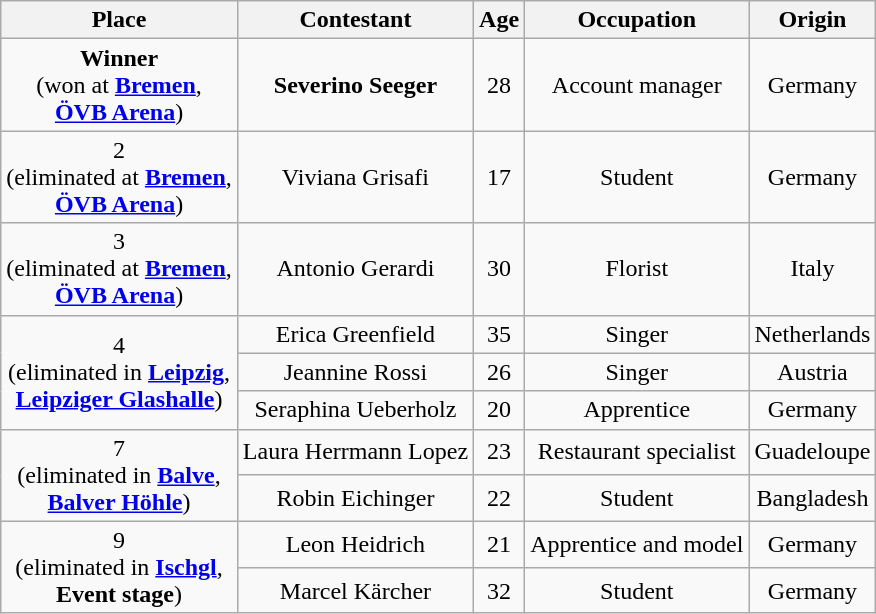<table class="wikitable center" style="text-align:center;">
<tr>
<th>Place</th>
<th>Contestant</th>
<th>Age</th>
<th>Occupation</th>
<th>Origin</th>
</tr>
<tr>
<td><strong>Winner</strong> <br> (won at <strong><a href='#'>Bremen</a></strong>, <br> <strong><a href='#'>ÖVB Arena</a></strong>)</td>
<td><strong>Severino Seeger</strong></td>
<td>28</td>
<td>Account manager</td>
<td>Germany</td>
</tr>
<tr>
<td>2 <br> (eliminated at <strong><a href='#'>Bremen</a></strong>, <br> <strong><a href='#'>ÖVB Arena</a></strong>)</td>
<td>Viviana Grisafi</td>
<td>17</td>
<td>Student</td>
<td>Germany</td>
</tr>
<tr>
<td>3 <br> (eliminated at <strong><a href='#'>Bremen</a></strong>, <br> <strong><a href='#'>ÖVB Arena</a></strong>)</td>
<td>Antonio Gerardi</td>
<td>30</td>
<td>Florist</td>
<td>Italy</td>
</tr>
<tr>
<td rowspan="3">4 <br> (eliminated in <strong><a href='#'>Leipzig</a></strong>, <br> <strong><a href='#'>Leipziger Glashalle</a></strong>)</td>
<td>Erica Greenfield</td>
<td>35</td>
<td>Singer</td>
<td>Netherlands</td>
</tr>
<tr>
<td>Jeannine Rossi</td>
<td>26</td>
<td>Singer</td>
<td>Austria</td>
</tr>
<tr>
<td>Seraphina Ueberholz</td>
<td>20</td>
<td>Apprentice</td>
<td>Germany</td>
</tr>
<tr>
<td rowspan="2">7 <br> (eliminated in <strong><a href='#'>Balve</a></strong>, <br> <strong><a href='#'>Balver Höhle</a></strong>)</td>
<td>Laura Herrmann Lopez</td>
<td>23</td>
<td>Restaurant specialist</td>
<td>Guadeloupe</td>
</tr>
<tr>
<td>Robin Eichinger</td>
<td>22</td>
<td>Student</td>
<td>Bangladesh</td>
</tr>
<tr>
<td rowspan="2">9 <br> (eliminated in <strong><a href='#'>Ischgl</a></strong>, <br> <strong>Event stage</strong>)</td>
<td>Leon Heidrich</td>
<td>21</td>
<td>Apprentice and model</td>
<td>Germany</td>
</tr>
<tr>
<td>Marcel Kärcher</td>
<td>32</td>
<td>Student</td>
<td>Germany</td>
</tr>
</table>
